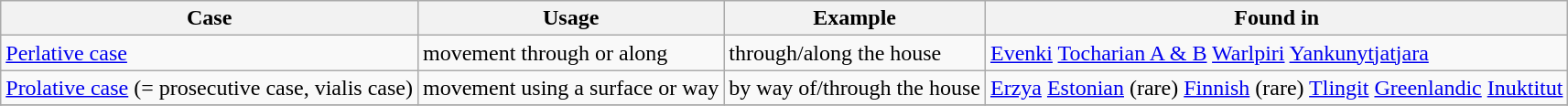<table class="wikitable">
<tr>
<th>Case</th>
<th>Usage</th>
<th>Example</th>
<th>Found in</th>
</tr>
<tr>
<td><a href='#'>Perlative case</a></td>
<td>movement through or along</td>
<td>through/along the house</td>
<td><a href='#'>Evenki</a>  <a href='#'>Tocharian A & B</a>  <a href='#'>Warlpiri</a>  <a href='#'>Yankunytjatjara</a></td>
</tr>
<tr>
<td><a href='#'>Prolative case</a> (= prosecutive case, vialis case)</td>
<td>movement using a surface or way</td>
<td>by way of/through the house</td>
<td><a href='#'>Erzya</a>  <a href='#'>Estonian</a> (rare)  <a href='#'>Finnish</a> (rare)  <a href='#'>Tlingit</a>  <a href='#'>Greenlandic</a>  <a href='#'>Inuktitut</a></td>
</tr>
<tr>
</tr>
</table>
